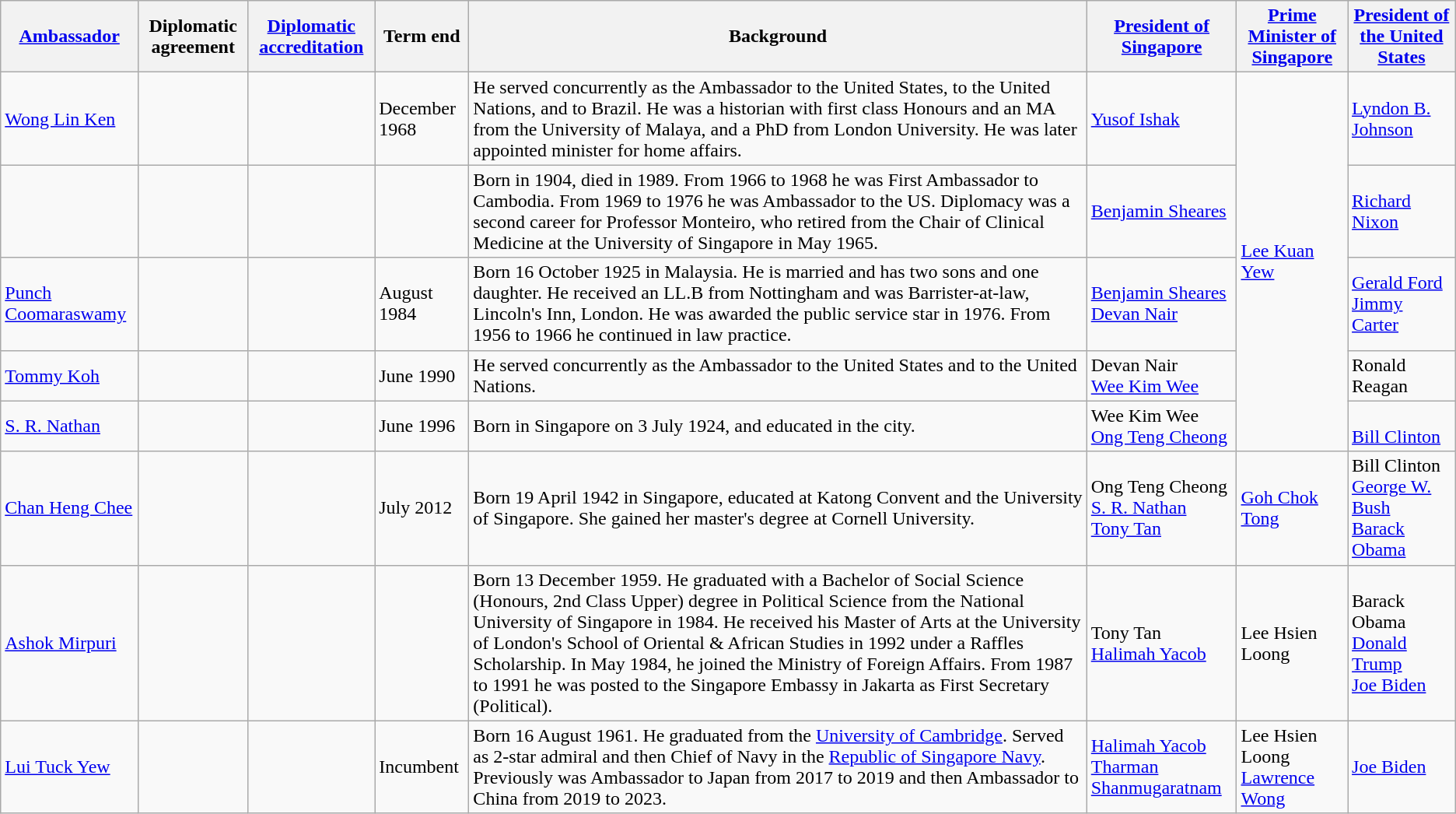<table class="wikitable sortable">
<tr>
<th><a href='#'>Ambassador</a></th>
<th>Diplomatic agreement</th>
<th><a href='#'>Diplomatic accreditation</a></th>
<th>Term end</th>
<th>Background</th>
<th><a href='#'>President of Singapore</a></th>
<th><a href='#'>Prime Minister of Singapore</a></th>
<th><a href='#'>President of the United States</a></th>
</tr>
<tr>
<td><a href='#'>Wong Lin Ken</a></td>
<td></td>
<td></td>
<td>December 1968</td>
<td>He served concurrently as the Ambassador to the United States, to the United Nations, and to Brazil. He was a historian with first class Honours and an MA from the University of Malaya, and a PhD from London University. He was later appointed minister for home affairs.</td>
<td><a href='#'>Yusof Ishak</a></td>
<td rowspan="5"><a href='#'>Lee Kuan Yew</a></td>
<td><a href='#'>Lyndon B. Johnson</a></td>
</tr>
<tr>
<td></td>
<td></td>
<td></td>
<td></td>
<td>Born in 1904, died in 1989. From 1966 to 1968 he was First Ambassador to Cambodia. From 1969 to 1976 he was Ambassador to the US. Diplomacy was a second career for Professor Monteiro, who retired from the Chair of Clinical Medicine at the University of Singapore in May 1965.</td>
<td><a href='#'>Benjamin Sheares</a></td>
<td><a href='#'>Richard Nixon</a></td>
</tr>
<tr>
<td><a href='#'>Punch Coomaraswamy</a></td>
<td></td>
<td></td>
<td>August 1984</td>
<td>Born 16 October 1925 in Malaysia. He is married and has two sons and one daughter. He received an LL.B from Nottingham and was Barrister-at-law, Lincoln's Inn, London. He was awarded the public service star in 1976. From 1956 to 1966 he continued in law practice.</td>
<td><a href='#'>Benjamin Sheares</a><br><a href='#'>Devan Nair</a></td>
<td><a href='#'>Gerald Ford</a><br><a href='#'>Jimmy Carter</a><br></td>
</tr>
<tr>
<td><a href='#'>Tommy Koh</a></td>
<td></td>
<td></td>
<td>June 1990</td>
<td>He served concurrently as the Ambassador to the United States and to the United Nations.</td>
<td>Devan Nair<br><a href='#'>Wee Kim Wee</a></td>
<td>Ronald Reagan</td>
</tr>
<tr>
<td><a href='#'>S. R. Nathan</a></td>
<td></td>
<td></td>
<td>June 1996</td>
<td>Born in Singapore on 3 July 1924, and educated in the city.</td>
<td>Wee Kim Wee<br><a href='#'>Ong Teng Cheong</a></td>
<td><br><a href='#'>Bill Clinton</a></td>
</tr>
<tr>
<td><a href='#'>Chan Heng Chee</a></td>
<td></td>
<td></td>
<td>July 2012</td>
<td>Born 19 April 1942 in Singapore, educated at Katong Convent and the University of Singapore. She gained her master's degree at Cornell University.</td>
<td>Ong Teng Cheong<br><a href='#'>S. R. Nathan</a><br><a href='#'>Tony Tan</a></td>
<td><a href='#'>Goh Chok Tong</a><br></td>
<td>Bill Clinton<br><a href='#'>George W. Bush</a><br><a href='#'>Barack Obama</a></td>
</tr>
<tr>
<td><a href='#'>Ashok Mirpuri</a></td>
<td></td>
<td></td>
<td></td>
<td>Born 13 December 1959. He graduated with a Bachelor of Social Science (Honours, 2nd Class Upper) degree in Political Science from the National University of Singapore in 1984. He received his Master of Arts at the University of London's School of Oriental & African Studies in 1992 under a Raffles Scholarship. In May 1984, he joined the Ministry of Foreign Affairs. From 1987 to 1991 he was posted to the Singapore Embassy in Jakarta as First Secretary (Political).</td>
<td>Tony Tan<br><a href='#'>Halimah Yacob</a></td>
<td>Lee Hsien Loong</td>
<td>Barack Obama<br><a href='#'>Donald Trump</a><br><a href='#'>Joe Biden</a></td>
</tr>
<tr>
<td><a href='#'>Lui Tuck Yew</a></td>
<td></td>
<td></td>
<td>Incumbent</td>
<td>Born 16 August 1961. He graduated from the <a href='#'>University of Cambridge</a>. Served as 2-star admiral and then Chief of Navy in the <a href='#'>Republic of Singapore Navy</a>. Previously was Ambassador to Japan from 2017 to 2019 and then Ambassador to China from 2019 to 2023.</td>
<td><a href='#'>Halimah Yacob</a><br><a href='#'>Tharman Shanmugaratnam</a></td>
<td>Lee Hsien Loong<br><a href='#'>Lawrence Wong</a></td>
<td><a href='#'>Joe Biden</a></td>
</tr>
</table>
